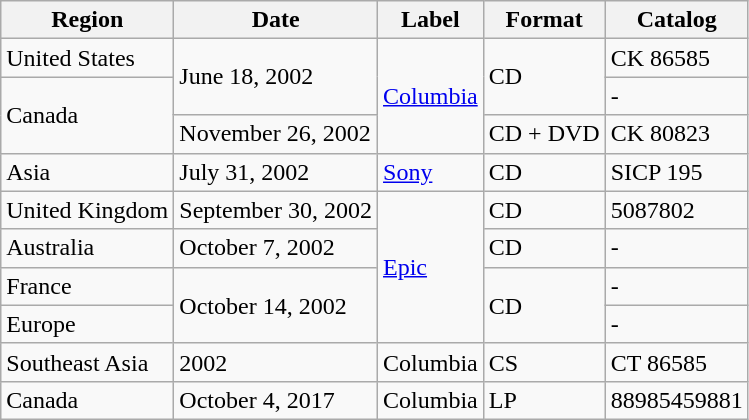<table class="wikitable">
<tr>
<th>Region</th>
<th>Date</th>
<th>Label</th>
<th>Format</th>
<th>Catalog</th>
</tr>
<tr>
<td rowspan="1">United States</td>
<td rowspan="2">June 18, 2002</td>
<td rowspan="3"><a href='#'>Columbia</a></td>
<td rowspan="2">CD</td>
<td rowspan="1">CK 86585</td>
</tr>
<tr>
<td rowspan="2">Canada</td>
<td rowspan="1">-</td>
</tr>
<tr>
<td rowspan="1">November 26, 2002</td>
<td rowspan="1">CD + DVD</td>
<td rowspan="1">CK 80823</td>
</tr>
<tr>
<td>Asia</td>
<td>July 31, 2002</td>
<td><a href='#'>Sony</a></td>
<td>CD</td>
<td>SICP 195</td>
</tr>
<tr>
<td>United Kingdom</td>
<td>September 30, 2002</td>
<td rowspan="4"><a href='#'>Epic</a></td>
<td>CD</td>
<td>5087802</td>
</tr>
<tr>
<td>Australia</td>
<td>October 7, 2002</td>
<td>CD</td>
<td>-</td>
</tr>
<tr>
<td>France</td>
<td rowspan="2">October 14, 2002</td>
<td rowspan="2">CD</td>
<td>-</td>
</tr>
<tr>
<td>Europe</td>
<td>-</td>
</tr>
<tr>
<td rowspan="1">Southeast Asia</td>
<td rowspan="1">2002</td>
<td rowspan="1">Columbia</td>
<td rowspan="1">CS</td>
<td rowspan="1">CT 86585</td>
</tr>
<tr>
<td rowspan="1">Canada</td>
<td rowspan="1">October 4, 2017</td>
<td rowspan="1">Columbia</td>
<td rowspan="1">LP</td>
<td rowspan="1">88985459881</td>
</tr>
</table>
